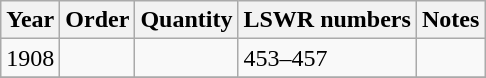<table class="wikitable">
<tr>
<th>Year</th>
<th>Order</th>
<th>Quantity</th>
<th>LSWR numbers</th>
<th>Notes</th>
</tr>
<tr>
<td>1908</td>
<td></td>
<td></td>
<td>453–457</td>
<td></td>
</tr>
<tr>
</tr>
</table>
